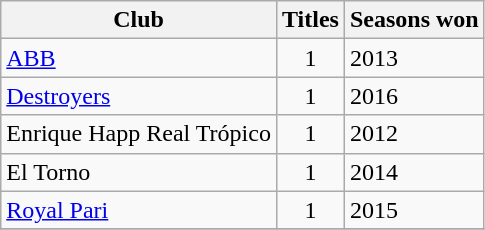<table class="wikitable sortable plainrowheaders">
<tr>
<th scope=col>Club</th>
<th scope=col>Titles</th>
<th scope=col>Seasons won</th>
</tr>
<tr>
<td><a href='#'>ABB</a></td>
<td align=center>1</td>
<td>2013</td>
</tr>
<tr>
<td><a href='#'>Destroyers</a></td>
<td align=center>1</td>
<td>2016</td>
</tr>
<tr>
<td>Enrique Happ Real Trópico</td>
<td align=center>1</td>
<td>2012</td>
</tr>
<tr>
<td>El Torno</td>
<td align=center>1</td>
<td>2014</td>
</tr>
<tr>
<td><a href='#'>Royal Pari</a></td>
<td align=center>1</td>
<td>2015</td>
</tr>
<tr>
</tr>
</table>
